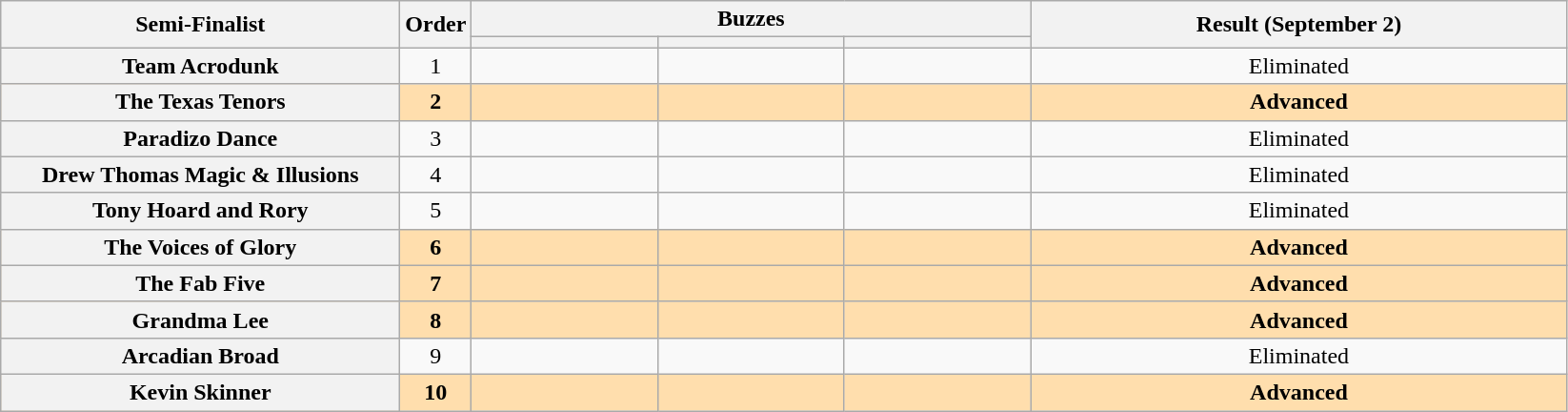<table class="wikitable plainrowheaders sortable" style="text-align:center;">
<tr>
<th scope="col" rowspan="2" class="unsortable" style="width:17em;">Semi-Finalist</th>
<th scope="col" rowspan="2" style="width:1em;">Order</th>
<th scope="col" colspan="3" class="unsortable" style="width:24em;">Buzzes</th>
<th scope="col" rowspan="2" style="width:23em;">Result (September 2)</th>
</tr>
<tr>
<th scope="col" class="unsortable" style="width:6em;"></th>
<th scope="col" class="unsortable" style="width:6em;"></th>
<th scope="col" class="unsortable" style="width:6em;"></th>
</tr>
<tr>
<th scope="row">Team Acrodunk</th>
<td>1</td>
<td style="text-align:center;"></td>
<td style="text-align:center;"></td>
<td style="text-align:center;"></td>
<td>Eliminated</td>
</tr>
<tr style="background:NavajoWhite;">
<th scope="row"><strong>The Texas Tenors</strong></th>
<td><strong>2</strong></td>
<td style="text-align:center;"></td>
<td style="text-align:center;"></td>
<td style="text-align:center;"></td>
<td><strong>Advanced</strong></td>
</tr>
<tr>
<th scope="row">Paradizo Dance</th>
<td>3</td>
<td style="text-align: center;"></td>
<td style="text-align: center;"></td>
<td style="text-align: center;"></td>
<td>Eliminated</td>
</tr>
<tr>
<th scope="row">Drew Thomas Magic & Illusions</th>
<td>4</td>
<td style="text-align:center;"></td>
<td style="text-align:center;"></td>
<td style="text-align:center;"></td>
<td>Eliminated</td>
</tr>
<tr>
<th scope="row">Tony Hoard and Rory</th>
<td>5</td>
<td style="text-align: center;"></td>
<td style="text-align: center;"></td>
<td style="text-align: center;"></td>
<td>Eliminated</td>
</tr>
<tr style="background:NavajoWhite;">
<th scope="row"><strong>The Voices of Glory</strong> </th>
<td><strong>6</strong></td>
<td style="text-align:center;"></td>
<td style="text-align:center;"></td>
<td style="text-align:center;"></td>
<td><strong>Advanced</strong></td>
</tr>
<tr style="background:NavajoWhite;">
<th scope="row"><strong>The Fab Five</strong> </th>
<td><strong>7</strong></td>
<td style="text-align:center;"></td>
<td style="text-align:center;"></td>
<td style="text-align:center;"></td>
<td><strong>Advanced</strong></td>
</tr>
<tr style="background:NavajoWhite;">
<th scope="row"><strong>Grandma Lee</strong></th>
<td><strong>8</strong></td>
<td style="text-align:center;"></td>
<td style="text-align:center;"></td>
<td style="text-align:center;"></td>
<td><strong>Advanced</strong></td>
</tr>
<tr>
<th scope="row">Arcadian Broad</th>
<td>9</td>
<td style="text-align:center;"></td>
<td style="text-align:center;"></td>
<td style="text-align:center;"></td>
<td>Eliminated</td>
</tr>
<tr style="background:NavajoWhite;">
<th scope="row"><strong>Kevin Skinner</strong></th>
<td><strong>10</strong></td>
<td style="text-align:center;"></td>
<td style="text-align:center;"></td>
<td style="text-align:center;"></td>
<td><strong>Advanced</strong></td>
</tr>
</table>
